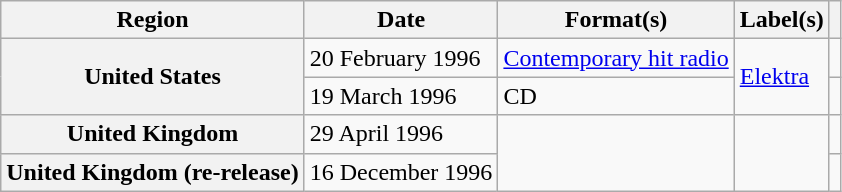<table class="wikitable plainrowheaders">
<tr>
<th scope="col">Region</th>
<th scope="col">Date</th>
<th scope="col">Format(s)</th>
<th scope="col">Label(s)</th>
<th scope="col"></th>
</tr>
<tr>
<th scope="row" rowspan="2">United States</th>
<td>20 February 1996</td>
<td><a href='#'>Contemporary hit radio</a></td>
<td rowspan="2"><a href='#'>Elektra</a></td>
<td></td>
</tr>
<tr>
<td>19 March 1996</td>
<td>CD</td>
<td></td>
</tr>
<tr>
<th scope="row">United Kingdom</th>
<td>29 April 1996</td>
<td rowspan="2"></td>
<td rowspan="2"></td>
<td></td>
</tr>
<tr>
<th scope="row">United Kingdom (re-release)</th>
<td>16 December 1996</td>
<td></td>
</tr>
</table>
